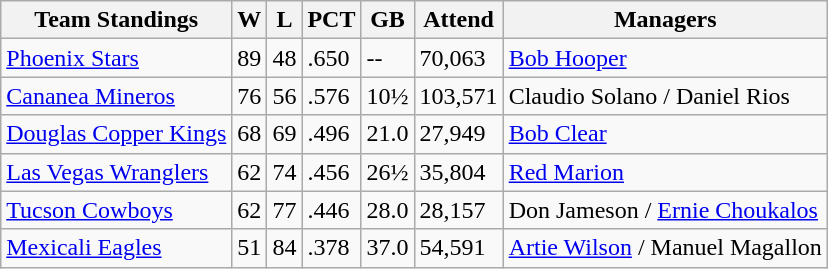<table class="wikitable">
<tr>
<th>Team Standings</th>
<th>W</th>
<th>L</th>
<th>PCT</th>
<th>GB</th>
<th>Attend</th>
<th>Managers</th>
</tr>
<tr>
<td><a href='#'>Phoenix Stars</a></td>
<td>89</td>
<td>48</td>
<td>.650</td>
<td>--</td>
<td>70,063</td>
<td><a href='#'>Bob Hooper</a></td>
</tr>
<tr>
<td><a href='#'>Cananea Mineros</a></td>
<td>76</td>
<td>56</td>
<td>.576</td>
<td>10½</td>
<td>103,571</td>
<td>Claudio Solano / Daniel Rios</td>
</tr>
<tr>
<td><a href='#'>Douglas Copper Kings</a></td>
<td>68</td>
<td>69</td>
<td>.496</td>
<td>21.0</td>
<td>27,949</td>
<td><a href='#'>Bob Clear</a></td>
</tr>
<tr>
<td><a href='#'>Las Vegas Wranglers</a></td>
<td>62</td>
<td>74</td>
<td>.456</td>
<td>26½</td>
<td>35,804</td>
<td><a href='#'>Red Marion</a></td>
</tr>
<tr>
<td><a href='#'>Tucson Cowboys</a></td>
<td>62</td>
<td>77</td>
<td>.446</td>
<td>28.0</td>
<td>28,157</td>
<td>Don Jameson / <a href='#'>Ernie Choukalos</a></td>
</tr>
<tr>
<td><a href='#'>Mexicali Eagles</a></td>
<td>51</td>
<td>84</td>
<td>.378</td>
<td>37.0</td>
<td>54,591</td>
<td><a href='#'>Artie Wilson</a> / Manuel Magallon</td>
</tr>
</table>
